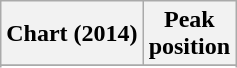<table class="wikitable sortable">
<tr>
<th>Chart (2014)</th>
<th>Peak<br>position</th>
</tr>
<tr>
</tr>
<tr>
</tr>
<tr>
</tr>
<tr>
</tr>
</table>
